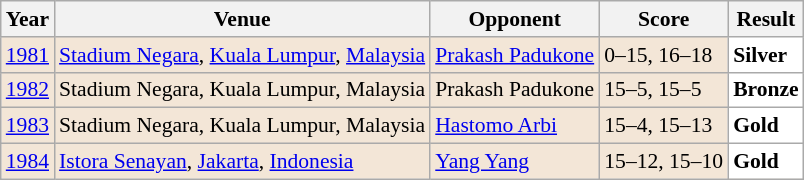<table class="sortable wikitable" style="font-size: 90%;">
<tr>
<th>Year</th>
<th>Venue</th>
<th>Opponent</th>
<th>Score</th>
<th>Result</th>
</tr>
<tr style="background:#F3E6D7">
<td align="center"><a href='#'>1981</a></td>
<td align="left"><a href='#'>Stadium Negara</a>, <a href='#'>Kuala Lumpur</a>, <a href='#'>Malaysia</a></td>
<td align="left"> <a href='#'>Prakash Padukone</a></td>
<td align="left">0–15, 16–18</td>
<td style="text-align:left; background:white"> <strong>Silver</strong></td>
</tr>
<tr style="background:#F3E6D7">
<td align="center"><a href='#'>1982</a></td>
<td align="left">Stadium Negara, Kuala Lumpur, Malaysia</td>
<td align="left"> Prakash Padukone</td>
<td align="left">15–5, 15–5</td>
<td style="text-align:left; background:white"> <strong>Bronze</strong></td>
</tr>
<tr style="background:#F3E6D7">
<td align="center"><a href='#'>1983</a></td>
<td align="left">Stadium Negara, Kuala Lumpur, Malaysia</td>
<td align="left"> <a href='#'>Hastomo Arbi</a></td>
<td align="left">15–4, 15–13</td>
<td style="text-align:left; background:white"> <strong>Gold</strong></td>
</tr>
<tr style="background:#F3E6D7">
<td align="center"><a href='#'>1984</a></td>
<td align="left"><a href='#'>Istora Senayan</a>, <a href='#'>Jakarta</a>, <a href='#'>Indonesia</a></td>
<td align="left"> <a href='#'>Yang Yang</a></td>
<td align="left">15–12, 15–10</td>
<td style="text-align:left; background:white"> <strong>Gold</strong></td>
</tr>
</table>
